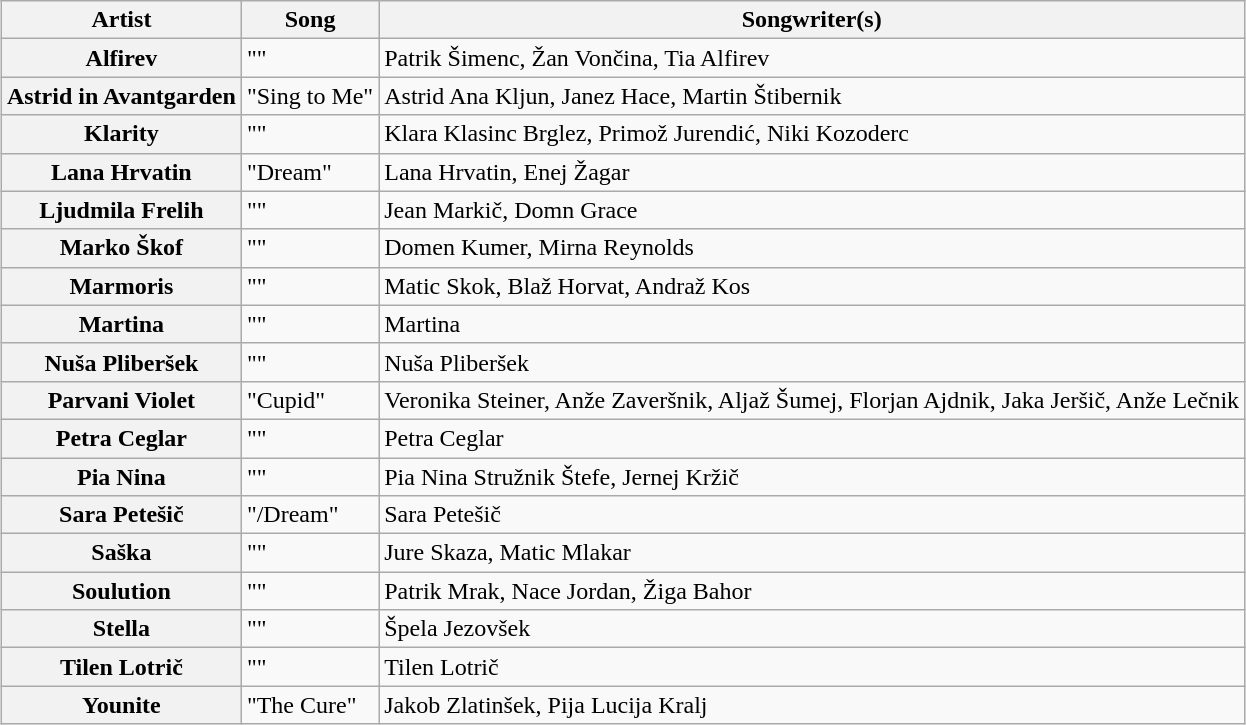<table class="wikitable sortable mw-collapsible plainrowheaders" " style="margin: 1em auto 1em auto">
<tr>
<th>Artist</th>
<th>Song</th>
<th>Songwriter(s)</th>
</tr>
<tr>
<th scope="row">Alfirev</th>
<td>""</td>
<td>Patrik Šimenc, Žan Vončina, Tia Alfirev</td>
</tr>
<tr>
<th scope="row">Astrid in Avantgarden</th>
<td>"Sing to Me"</td>
<td>Astrid Ana Kljun, Janez Hace, Martin Štibernik</td>
</tr>
<tr>
<th scope="row">Klarity</th>
<td>""</td>
<td>Klara Klasinc Brglez, Primož Jurendić, Niki Kozoderc</td>
</tr>
<tr>
<th scope="row">Lana Hrvatin</th>
<td>"Dream"</td>
<td>Lana Hrvatin, Enej Žagar</td>
</tr>
<tr>
<th scope="row">Ljudmila Frelih</th>
<td>""</td>
<td>Jean Markič, Domn Grace</td>
</tr>
<tr>
<th scope="row">Marko Škof</th>
<td>""</td>
<td>Domen Kumer, Mirna Reynolds</td>
</tr>
<tr>
<th scope="row">Marmoris</th>
<td>""</td>
<td>Matic Skok, Blaž Horvat, Andraž Kos</td>
</tr>
<tr>
<th scope="row">Martina</th>
<td>""</td>
<td>Martina</td>
</tr>
<tr>
<th scope="row">Nuša Pliberšek</th>
<td>""</td>
<td>Nuša Pliberšek</td>
</tr>
<tr>
<th scope="row">Parvani Violet</th>
<td>"Cupid"</td>
<td>Veronika Steiner, Anže Zaveršnik, Aljaž Šumej, Florjan Ajdnik, Jaka Jeršič, Anže Lečnik</td>
</tr>
<tr>
<th scope="row">Petra Ceglar</th>
<td>""</td>
<td>Petra Ceglar</td>
</tr>
<tr>
<th scope="row">Pia Nina</th>
<td>""</td>
<td>Pia Nina Stružnik Štefe, Jernej Kržič</td>
</tr>
<tr>
<th scope="row">Sara Petešič</th>
<td>"/Dream"</td>
<td>Sara Petešič</td>
</tr>
<tr>
<th scope="row">Saška</th>
<td>""</td>
<td>Jure Skaza, Matic Mlakar</td>
</tr>
<tr>
<th scope="row">Soulution</th>
<td>""</td>
<td>Patrik Mrak, Nace Jordan, Žiga Bahor</td>
</tr>
<tr>
<th scope="row">Stella</th>
<td>""</td>
<td>Špela Jezovšek</td>
</tr>
<tr>
<th scope="row">Tilen Lotrič</th>
<td>""</td>
<td>Tilen Lotrič</td>
</tr>
<tr>
<th scope="row">Younite</th>
<td>"The Cure"</td>
<td>Jakob Zlatinšek, Pija Lucija Kralj</td>
</tr>
</table>
